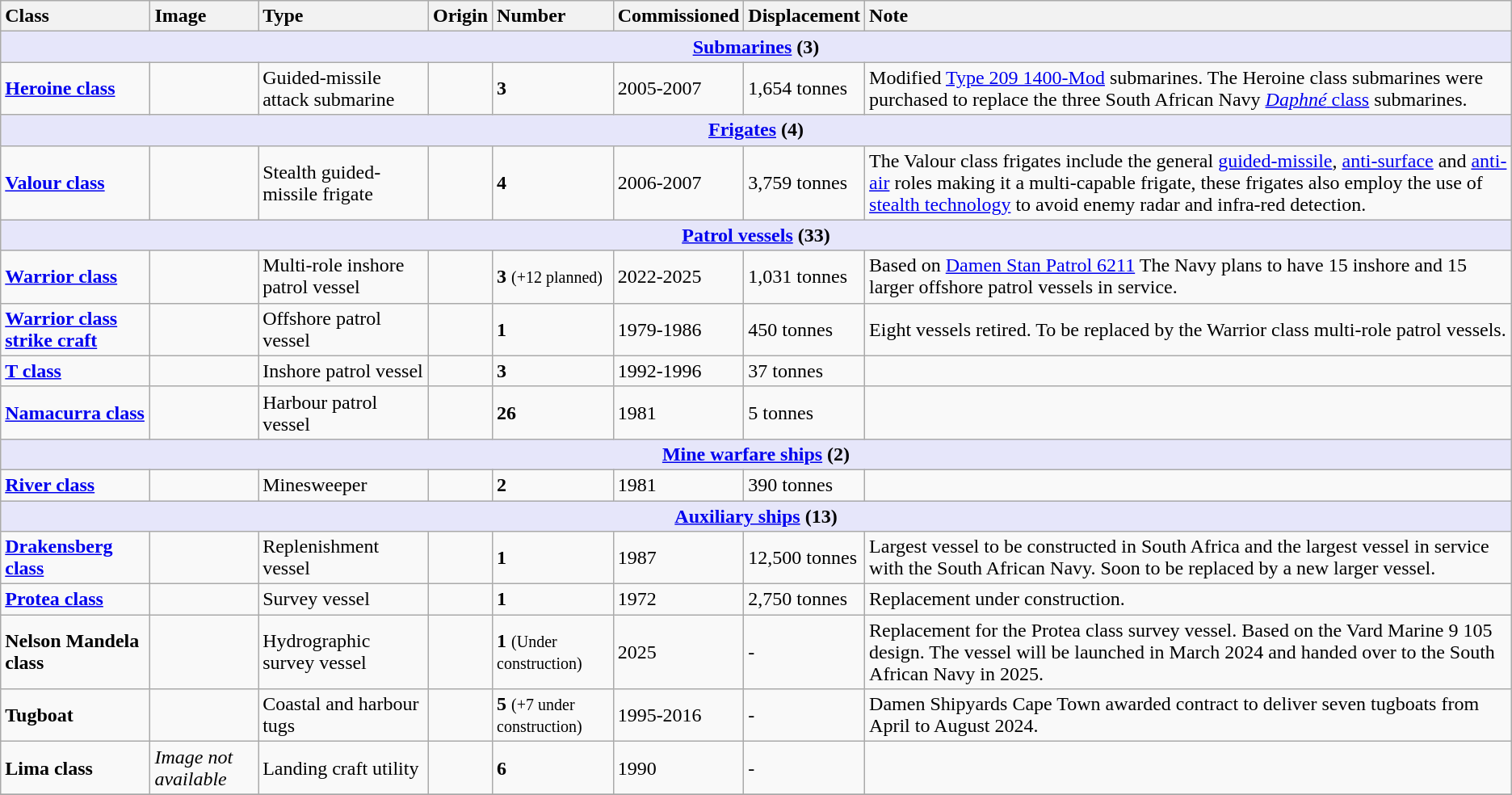<table class="wikitable">
<tr>
<th style="text-align:left;">Class</th>
<th style="text-align:left;">Image</th>
<th style="text-align:left;">Type</th>
<th style="text-align:left;">Origin</th>
<th style="text-align:left;">Number</th>
<th><strong>Commissioned</strong></th>
<th style="text-align:left;">Displacement</th>
<th style="text-align:left;">Note</th>
</tr>
<tr>
<th colspan="8" style="align: center; background: lavender;"><strong><a href='#'>Submarines</a> (3)</strong></th>
</tr>
<tr>
<td><a href='#'><strong>Heroine class</strong></a></td>
<td></td>
<td>Guided-missile attack submarine</td>
<td></td>
<td><strong>3</strong></td>
<td>2005-2007</td>
<td>1,654 tonnes</td>
<td>Modified <a href='#'>Type 209 1400-Mod</a> submarines. The Heroine class submarines were purchased to replace the three South African Navy <a href='#'><em>Daphné</em> class</a> submarines.</td>
</tr>
<tr>
<th colspan="8" style="align: center; background: lavender;"><strong><a href='#'>Frigates</a> (4)</strong></th>
</tr>
<tr>
<td><a href='#'><strong>Valour class</strong></a></td>
<td></td>
<td>Stealth guided-missile frigate</td>
<td><br></td>
<td><strong>4</strong></td>
<td>2006-2007</td>
<td>3,759 tonnes</td>
<td>The Valour class frigates include the general <a href='#'>guided-missile</a>, <a href='#'>anti-surface</a> and <a href='#'>anti-air</a> roles making it a multi-capable frigate, these frigates also employ the use of <a href='#'>stealth technology</a> to avoid enemy radar and infra-red detection.</td>
</tr>
<tr>
<th colspan="8" style="align: center; background: lavender;"><strong><a href='#'>Patrol vessels</a> (33)</strong></th>
</tr>
<tr>
<td><a href='#'><strong>Warrior class</strong></a></td>
<td></td>
<td>Multi-role inshore patrol vessel</td>
<td></td>
<td><strong>3</strong> <small>(+12 planned)</small></td>
<td>2022-2025</td>
<td>1,031 tonnes</td>
<td>Based on <a href='#'>Damen Stan Patrol 6211</a> The Navy plans to have 15 inshore and 15 larger offshore patrol vessels in service.</td>
</tr>
<tr>
<td><a href='#'><strong>Warrior class strike craft</strong></a></td>
<td></td>
<td>Offshore patrol vessel</td>
<td><br></td>
<td><strong>1</strong></td>
<td>1979-1986</td>
<td>450 tonnes</td>
<td>Eight vessels retired. To be replaced by the Warrior class multi-role patrol vessels.</td>
</tr>
<tr>
<td><a href='#'><strong>T class</strong></a></td>
<td></td>
<td>Inshore patrol vessel</td>
<td></td>
<td><strong>3</strong></td>
<td>1992-1996</td>
<td>37 tonnes</td>
<td></td>
</tr>
<tr>
<td><a href='#'><strong>Namacurra class</strong></a></td>
<td></td>
<td>Harbour patrol vessel</td>
<td></td>
<td><strong>26</strong></td>
<td>1981</td>
<td>5 tonnes</td>
<td></td>
</tr>
<tr>
<th colspan="8" style="align: center; background: lavender;"><strong><a href='#'>Mine warfare ships</a> (2)</strong></th>
</tr>
<tr>
<td><a href='#'><strong>River class</strong></a></td>
<td></td>
<td>Minesweeper</td>
<td></td>
<td><strong>2</strong></td>
<td>1981</td>
<td>390 tonnes</td>
<td></td>
</tr>
<tr>
<th colspan="8" style="align: center; background: lavender;"><strong><a href='#'>Auxiliary ships</a> (13)</strong></th>
</tr>
<tr>
<td><a href='#'><strong>Drakensberg class</strong></a></td>
<td></td>
<td>Replenishment vessel</td>
<td></td>
<td><strong>1</strong></td>
<td>1987</td>
<td>12,500 tonnes</td>
<td>Largest vessel to be constructed in South Africa and the largest vessel in service with the South African Navy. Soon to be replaced by a new larger vessel.</td>
</tr>
<tr>
<td><a href='#'><strong>Protea class</strong></a></td>
<td></td>
<td>Survey vessel</td>
<td></td>
<td><strong>1</strong></td>
<td>1972</td>
<td>2,750 tonnes</td>
<td>Replacement under construction.</td>
</tr>
<tr>
<td><strong>Nelson Mandela class</strong></td>
<td></td>
<td>Hydrographic survey vessel</td>
<td></td>
<td><strong>1</strong> <small>(Under construction)</small></td>
<td>2025</td>
<td>-</td>
<td>Replacement for the Protea class survey vessel. Based on the Vard Marine 9 105 design. The vessel will be launched in March 2024 and handed over to the South African Navy in 2025.</td>
</tr>
<tr>
<td><strong>Tugboat</strong></td>
<td></td>
<td>Coastal and harbour tugs</td>
<td></td>
<td><strong>5</strong> <small>(+7 under construction)</small></td>
<td>1995-2016</td>
<td>-</td>
<td>Damen Shipyards Cape Town awarded contract to deliver seven tugboats from April to August 2024.</td>
</tr>
<tr>
<td><strong>Lima class</strong></td>
<td><em>Image not available</em></td>
<td>Landing craft utility</td>
<td></td>
<td><strong>6</strong></td>
<td>1990</td>
<td>-</td>
<td></td>
</tr>
<tr>
</tr>
</table>
